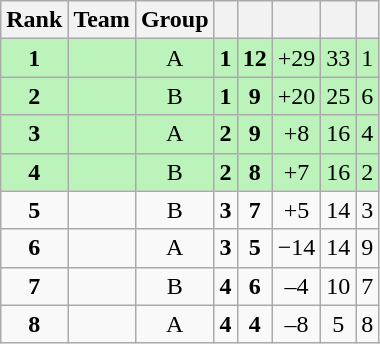<table class="wikitable sortable" style="text-align:center;">
<tr>
<th>Rank</th>
<th>Team</th>
<th>Group</th>
<th></th>
<th></th>
<th></th>
<th></th>
<th></th>
</tr>
<tr style="background-color:#BBF3BB;">
<td><strong>1</strong></td>
<td align=left></td>
<td>A</td>
<td><strong>1</strong></td>
<td><strong>12</strong></td>
<td>+29</td>
<td>33</td>
<td>1</td>
</tr>
<tr style="background-color:#BBF3BB;">
<td><strong>2</strong></td>
<td align=left></td>
<td>B</td>
<td><strong>1</strong></td>
<td><strong>9</strong></td>
<td>+20</td>
<td>25</td>
<td>6</td>
</tr>
<tr style="background-color:#BBF3BB;">
<td><strong>3</strong></td>
<td align=left></td>
<td>A</td>
<td><strong>2</strong></td>
<td><strong>9</strong></td>
<td>+8</td>
<td>16</td>
<td>4</td>
</tr>
<tr style="background-color:#BBF3BB;">
<td><strong>4</strong></td>
<td align=left></td>
<td>B</td>
<td><strong>2</strong></td>
<td><strong>8</strong></td>
<td>+7</td>
<td>16</td>
<td>2</td>
</tr>
<tr>
<td><strong>5</strong></td>
<td align=left></td>
<td>B</td>
<td><strong>3</strong></td>
<td><strong>7</strong></td>
<td>+5</td>
<td>14</td>
<td>3</td>
</tr>
<tr>
<td><strong>6</strong></td>
<td align=left></td>
<td>A</td>
<td><strong>3</strong></td>
<td><strong>5</strong></td>
<td>−14</td>
<td>14</td>
<td>9</td>
</tr>
<tr>
<td><strong>7</strong></td>
<td align=left></td>
<td>B</td>
<td><strong>4</strong></td>
<td><strong>6</strong></td>
<td>–4</td>
<td>10</td>
<td>7</td>
</tr>
<tr>
<td><strong>8</strong></td>
<td align=left></td>
<td>A</td>
<td><strong>4</strong></td>
<td><strong>4</strong></td>
<td>–8</td>
<td>5</td>
<td>8</td>
</tr>
</table>
